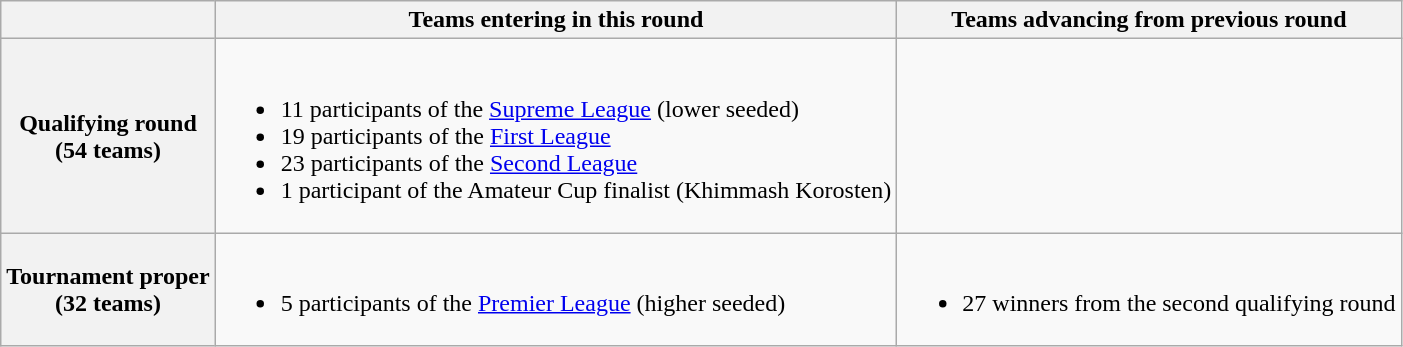<table class="wikitable">
<tr>
<th colspan=2></th>
<th>Teams entering in this round</th>
<th>Teams advancing from previous round</th>
</tr>
<tr>
<th colspan=2>Qualifying round<br> (54 teams)</th>
<td><br><ul><li>11 participants of the <a href='#'>Supreme League</a> (lower seeded)</li><li>19 participants of the <a href='#'>First League</a></li><li>23 participants of the <a href='#'>Second League</a></li><li>1 participant of the Amateur Cup finalist (Khimmash Korosten)</li></ul></td>
<td></td>
</tr>
<tr>
<th colspan=2>Tournament proper<br> (32 teams)</th>
<td><br><ul><li>5 participants of the <a href='#'>Premier League</a> (higher seeded)</li></ul></td>
<td><br><ul><li>27 winners from the second qualifying round</li></ul></td>
</tr>
</table>
